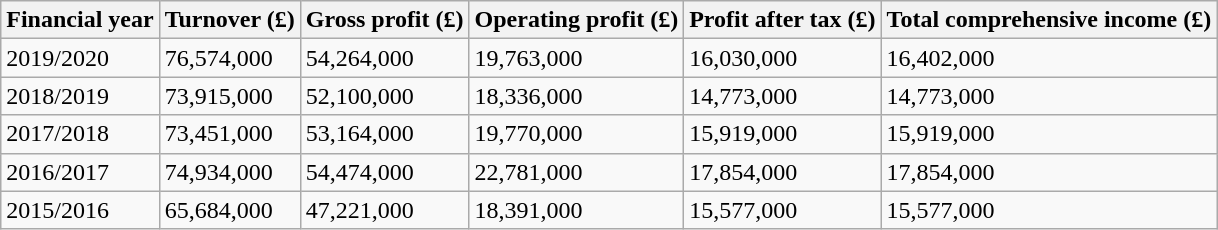<table class="wikitable mw-collapsible">
<tr>
<th>Financial year</th>
<th>Turnover (£)</th>
<th>Gross profit (£)</th>
<th>Operating profit (£)</th>
<th>Profit after tax (£)</th>
<th>Total comprehensive income (£)</th>
</tr>
<tr>
<td>2019/2020</td>
<td>76,574,000</td>
<td>54,264,000</td>
<td>19,763,000</td>
<td>16,030,000</td>
<td>16,402,000</td>
</tr>
<tr>
<td>2018/2019</td>
<td>73,915,000</td>
<td>52,100,000</td>
<td>18,336,000</td>
<td>14,773,000</td>
<td>14,773,000</td>
</tr>
<tr>
<td>2017/2018</td>
<td>73,451,000</td>
<td>53,164,000</td>
<td>19,770,000</td>
<td>15,919,000</td>
<td>15,919,000</td>
</tr>
<tr>
<td>2016/2017</td>
<td>74,934,000</td>
<td>54,474,000</td>
<td>22,781,000</td>
<td>17,854,000</td>
<td>17,854,000</td>
</tr>
<tr>
<td>2015/2016</td>
<td>65,684,000</td>
<td>47,221,000</td>
<td>18,391,000</td>
<td>15,577,000</td>
<td>15,577,000</td>
</tr>
</table>
